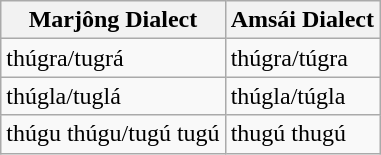<table class="wikitable">
<tr>
<th>Marjông Dialect</th>
<th>Amsái Dialect</th>
</tr>
<tr>
<td>thúgra/tugrá</td>
<td>thúgra/túgra</td>
</tr>
<tr>
<td>thúgla/tuglá</td>
<td>thúgla/túgla</td>
</tr>
<tr>
<td>thúgu thúgu/tugú tugú</td>
<td>thugú thugú</td>
</tr>
</table>
